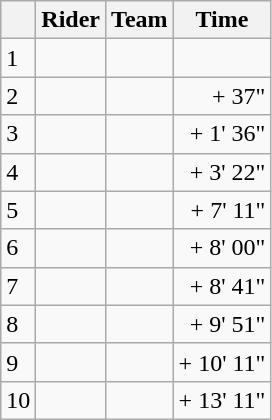<table class="wikitable">
<tr>
<th></th>
<th>Rider</th>
<th>Team</th>
<th>Time</th>
</tr>
<tr>
<td>1</td>
<td> </td>
<td></td>
<td style="text-align:right;"></td>
</tr>
<tr>
<td>2</td>
<td></td>
<td></td>
<td style="text-align:right;">+ 37"</td>
</tr>
<tr>
<td>3</td>
<td> </td>
<td></td>
<td style="text-align:right;">+ 1' 36"</td>
</tr>
<tr>
<td>4</td>
<td></td>
<td></td>
<td style="text-align:right;">+ 3' 22"</td>
</tr>
<tr>
<td>5</td>
<td></td>
<td></td>
<td style="text-align:right;">+ 7' 11"</td>
</tr>
<tr>
<td>6</td>
<td></td>
<td></td>
<td style="text-align:right;">+ 8' 00"</td>
</tr>
<tr>
<td>7</td>
<td></td>
<td></td>
<td style="text-align:right;">+ 8' 41"</td>
</tr>
<tr>
<td>8</td>
<td></td>
<td></td>
<td style="text-align:right;">+ 9' 51"</td>
</tr>
<tr>
<td>9</td>
<td></td>
<td></td>
<td style="text-align:right;">+ 10' 11"</td>
</tr>
<tr>
<td>10</td>
<td></td>
<td></td>
<td style="text-align:right;">+ 13' 11"</td>
</tr>
</table>
